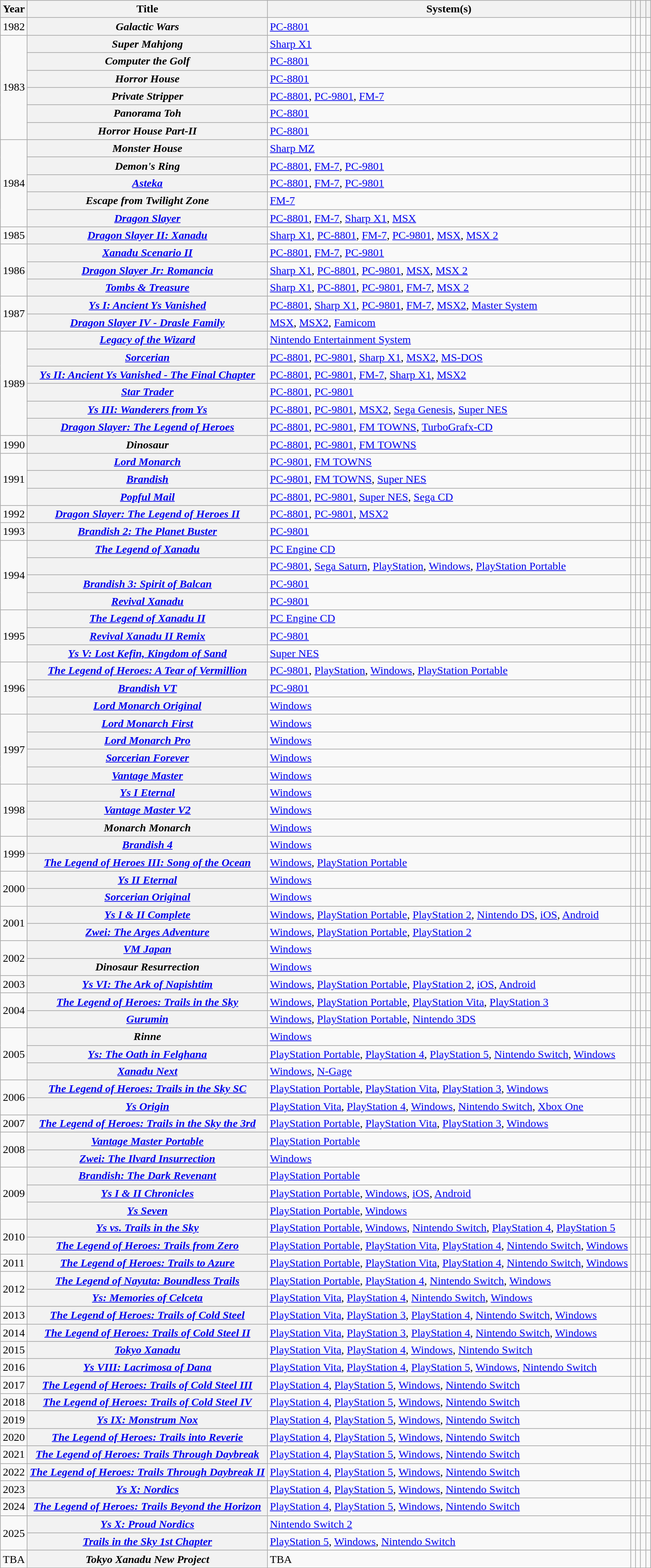<table class="wikitable sortable">
<tr>
<th scope="col">Year</th>
<th scope="col">Title</th>
<th scope="col">System(s)</th>
<th scope="col"></th>
<th scope="col"></th>
<th scope="col"></th>
<th scope="col" class="unsortable"></th>
</tr>
<tr>
<td>1982</td>
<th scope="row"><em>Galactic Wars</em></th>
<td><a href='#'>PC-8801</a></td>
<td></td>
<td></td>
<td></td>
<td style="text-align:center"></td>
</tr>
<tr>
<td rowspan="6">1983</td>
<th scope="row"><em>Super Mahjong</em></th>
<td><a href='#'>Sharp X1</a></td>
<td></td>
<td></td>
<td></td>
<td style="text-align:center"></td>
</tr>
<tr>
<th scope="row"><em>Computer the Golf</em></th>
<td><a href='#'>PC-8801</a></td>
<td></td>
<td></td>
<td></td>
<td style="text-align:center"></td>
</tr>
<tr>
<th scope="row"><em>Horror House</em></th>
<td><a href='#'>PC-8801</a></td>
<td></td>
<td></td>
<td></td>
<td style="text-align:center"></td>
</tr>
<tr>
<th scope="row"><em>Private Stripper</em></th>
<td><a href='#'>PC-8801</a>, <a href='#'>PC-9801</a>, <a href='#'>FM-7</a></td>
<td></td>
<td></td>
<td></td>
<td style="text-align:center"></td>
</tr>
<tr>
<th scope="row"><em>Panorama Toh</em></th>
<td><a href='#'>PC-8801</a></td>
<td></td>
<td></td>
<td></td>
<td style="text-align:center"></td>
</tr>
<tr>
<th scope="row"><em>Horror House Part-II</em></th>
<td><a href='#'>PC-8801</a></td>
<td></td>
<td></td>
<td></td>
<td style="text-align:center"></td>
</tr>
<tr>
<td rowspan="5">1984</td>
<th scope="row"><em>Monster House</em></th>
<td><a href='#'>Sharp MZ</a></td>
<td></td>
<td></td>
<td></td>
<td style="text-align:center"></td>
</tr>
<tr>
<th scope="row"><em>Demon's Ring</em></th>
<td><a href='#'>PC-8801</a>, <a href='#'>FM-7</a>, <a href='#'>PC-9801</a></td>
<td></td>
<td></td>
<td></td>
<td style="text-align:center"></td>
</tr>
<tr>
<th scope="row"><em><a href='#'>Asteka</a></em></th>
<td><a href='#'>PC-8801</a>, <a href='#'>FM-7</a>, <a href='#'>PC-9801</a></td>
<td></td>
<td></td>
<td></td>
<td style="text-align:center"></td>
</tr>
<tr>
<th scope="row"><em>Escape from Twilight Zone</em></th>
<td><a href='#'>FM-7</a></td>
<td></td>
<td></td>
<td></td>
<td style="text-align:center"></td>
</tr>
<tr>
<th scope="row"><em><a href='#'>Dragon Slayer</a></em></th>
<td><a href='#'>PC-8801</a>, <a href='#'>FM-7</a>, <a href='#'>Sharp X1</a>, <a href='#'>MSX</a></td>
<td></td>
<td></td>
<td></td>
<td style="text-align:center"></td>
</tr>
<tr>
<td>1985</td>
<th scope="row"><em><a href='#'>Dragon Slayer II: Xanadu</a></em></th>
<td><a href='#'>Sharp X1</a>, <a href='#'>PC-8801</a>, <a href='#'>FM-7</a>, <a href='#'>PC-9801</a>, <a href='#'>MSX</a>, <a href='#'>MSX 2</a></td>
<td></td>
<td></td>
<td></td>
<td style="text-align:center"></td>
</tr>
<tr>
<td rowspan="3">1986</td>
<th scope="row"><em><a href='#'>Xanadu Scenario II</a></em></th>
<td><a href='#'>PC-8801</a>, <a href='#'>FM-7</a>, <a href='#'>PC-9801</a></td>
<td></td>
<td></td>
<td></td>
<td style="text-align:center"></td>
</tr>
<tr>
<th scope="row"><em><a href='#'>Dragon Slayer Jr: Romancia</a></em></th>
<td><a href='#'>Sharp X1</a>, <a href='#'>PC-8801</a>, <a href='#'>PC-9801</a>, <a href='#'>MSX</a>, <a href='#'>MSX 2</a></td>
<td></td>
<td></td>
<td></td>
<td style="text-align:center"></td>
</tr>
<tr>
<th scope="row"><em><a href='#'>Tombs & Treasure</a></em></th>
<td><a href='#'>Sharp X1</a>, <a href='#'>PC-8801</a>, <a href='#'>PC-9801</a>, <a href='#'>FM-7</a>, <a href='#'>MSX 2</a></td>
<td></td>
<td></td>
<td></td>
<td style="text-align:center"></td>
</tr>
<tr>
<td rowspan="2">1987</td>
<th scope="row"><em><a href='#'>Ys I: Ancient Ys Vanished</a></em></th>
<td><a href='#'>PC-8801</a>, <a href='#'>Sharp X1</a>, <a href='#'>PC-9801</a>, <a href='#'>FM-7</a>, <a href='#'>MSX2</a>, <a href='#'>Master System</a></td>
<td></td>
<td></td>
<td></td>
<td style="text-align:center"></td>
</tr>
<tr>
<th scope="row"><em><a href='#'>Dragon Slayer IV - Drasle Family</a></em></th>
<td><a href='#'>MSX</a>, <a href='#'>MSX2</a>, <a href='#'>Famicom</a></td>
<td></td>
<td></td>
<td></td>
<td style="text-align:center"></td>
</tr>
<tr>
<td rowspan="6">1989</td>
<th scope="row"><em><a href='#'>Legacy of the Wizard</a></em></th>
<td><a href='#'>Nintendo Entertainment System</a></td>
<td></td>
<td></td>
<td></td>
<td style="text-align:center"></td>
</tr>
<tr>
<th scope="row"><em><a href='#'>Sorcerian</a></em></th>
<td><a href='#'>PC-8801</a>, <a href='#'>PC-9801</a>, <a href='#'>Sharp X1</a>, <a href='#'>MSX2</a>, <a href='#'>MS-DOS</a></td>
<td></td>
<td></td>
<td></td>
<td style="text-align:center"></td>
</tr>
<tr>
<th scope="row"><em><a href='#'>Ys II: Ancient Ys Vanished - The Final Chapter</a></em></th>
<td><a href='#'>PC-8801</a>, <a href='#'>PC-9801</a>, <a href='#'>FM-7</a>, <a href='#'>Sharp X1</a>, <a href='#'>MSX2</a></td>
<td></td>
<td></td>
<td></td>
<td style="text-align:center"></td>
</tr>
<tr>
<th scope="row"><em><a href='#'>Star Trader</a></em></th>
<td><a href='#'>PC-8801</a>, <a href='#'>PC-9801</a></td>
<td></td>
<td></td>
<td></td>
<td style="text-align:center"></td>
</tr>
<tr>
<th scope="row"><em><a href='#'>Ys III: Wanderers from Ys</a></em></th>
<td><a href='#'>PC-8801</a>, <a href='#'>PC-9801</a>, <a href='#'>MSX2</a>, <a href='#'>Sega Genesis</a>, <a href='#'>Super NES</a></td>
<td></td>
<td></td>
<td></td>
<td style="text-align:center"></td>
</tr>
<tr>
<th scope="row"><em><a href='#'>Dragon Slayer: The Legend of Heroes</a></em></th>
<td><a href='#'>PC-8801</a>, <a href='#'>PC-9801</a>, <a href='#'>FM TOWNS</a>, <a href='#'>TurboGrafx-CD</a></td>
<td></td>
<td></td>
<td></td>
<td style="text-align:center"></td>
</tr>
<tr>
<td>1990</td>
<th scope="row"><em>Dinosaur</em></th>
<td><a href='#'>PC-8801</a>, <a href='#'>PC-9801</a>, <a href='#'>FM TOWNS</a></td>
<td></td>
<td></td>
<td></td>
<td style="text-align:center"></td>
</tr>
<tr>
<td rowspan="3">1991</td>
<th scope="row"><em><a href='#'>Lord Monarch</a></em></th>
<td><a href='#'>PC-9801</a>, <a href='#'>FM TOWNS</a></td>
<td></td>
<td></td>
<td></td>
<td style="text-align:center"></td>
</tr>
<tr>
<th scope="row"><em><a href='#'>Brandish</a></em></th>
<td><a href='#'>PC-9801</a>, <a href='#'>FM TOWNS</a>, <a href='#'>Super NES</a></td>
<td></td>
<td></td>
<td></td>
<td style="text-align:center"></td>
</tr>
<tr>
<th scope="row"><em><a href='#'>Popful Mail</a></em></th>
<td><a href='#'>PC-8801</a>, <a href='#'>PC-9801</a>, <a href='#'>Super NES</a>, <a href='#'>Sega CD</a></td>
<td></td>
<td></td>
<td></td>
<td style="text-align:center"></td>
</tr>
<tr>
<td>1992</td>
<th scope="row"><em><a href='#'>Dragon Slayer: The Legend of Heroes II</a></em></th>
<td><a href='#'>PC-8801</a>, <a href='#'>PC-9801</a>, <a href='#'>MSX2</a></td>
<td></td>
<td></td>
<td></td>
<td style="text-align:center"></td>
</tr>
<tr>
<td>1993</td>
<th scope="row"><em><a href='#'>Brandish 2: The Planet Buster</a></em></th>
<td><a href='#'>PC-9801</a></td>
<td></td>
<td></td>
<td></td>
<td style="text-align:center"></td>
</tr>
<tr>
<td rowspan="4">1994</td>
<th scope="row"><em><a href='#'>The Legend of Xanadu</a></em></th>
<td><a href='#'>PC Engine CD</a></td>
<td></td>
<td></td>
<td></td>
<td style="text-align:center"></td>
</tr>
<tr>
<th scope="row"></th>
<td><a href='#'>PC-9801</a>, <a href='#'>Sega Saturn</a>, <a href='#'>PlayStation</a>, <a href='#'>Windows</a>, <a href='#'>PlayStation Portable</a></td>
<td></td>
<td></td>
<td></td>
<td style="text-align:center"></td>
</tr>
<tr>
<th scope="row"><em><a href='#'>Brandish 3: Spirit of Balcan</a></em></th>
<td><a href='#'>PC-9801</a></td>
<td></td>
<td></td>
<td></td>
<td style="text-align:center"></td>
</tr>
<tr>
<th scope="row"><em><a href='#'>Revival Xanadu</a></em></th>
<td><a href='#'>PC-9801</a></td>
<td></td>
<td></td>
<td></td>
<td style="text-align:center"></td>
</tr>
<tr>
<td rowspan="3">1995</td>
<th scope="row"><em><a href='#'>The Legend of Xanadu II</a></em></th>
<td><a href='#'>PC Engine CD</a></td>
<td></td>
<td></td>
<td></td>
<td style="text-align:center"></td>
</tr>
<tr>
<th scope="row"><em><a href='#'>Revival Xanadu II Remix</a></em></th>
<td><a href='#'>PC-9801</a></td>
<td></td>
<td></td>
<td></td>
<td style="text-align:center"></td>
</tr>
<tr>
<th scope="row"><em><a href='#'>Ys V: Lost Kefin, Kingdom of Sand</a></em></th>
<td><a href='#'>Super NES</a></td>
<td></td>
<td></td>
<td></td>
<td style="text-align:center"></td>
</tr>
<tr>
<td rowspan="3">1996</td>
<th scope="row"><em><a href='#'>The Legend of Heroes: A Tear of Vermillion</a></em></th>
<td><a href='#'>PC-9801</a>, <a href='#'>PlayStation</a>, <a href='#'>Windows</a>, <a href='#'>PlayStation Portable</a></td>
<td></td>
<td></td>
<td></td>
<td style="text-align:center"></td>
</tr>
<tr>
<th scope="row"><em><a href='#'>Brandish VT</a></em></th>
<td><a href='#'>PC-9801</a></td>
<td></td>
<td></td>
<td></td>
<td style="text-align:center"></td>
</tr>
<tr>
<th scope="row"><em><a href='#'>Lord Monarch Original</a></em></th>
<td><a href='#'>Windows</a></td>
<td></td>
<td></td>
<td></td>
<td style="text-align:center"></td>
</tr>
<tr>
<td rowspan="4">1997</td>
<th scope="row"><em><a href='#'>Lord Monarch First</a></em></th>
<td><a href='#'>Windows</a></td>
<td></td>
<td></td>
<td></td>
<td style="text-align:center"></td>
</tr>
<tr>
<th scope="row"><em><a href='#'>Lord Monarch Pro</a></em></th>
<td><a href='#'>Windows</a></td>
<td></td>
<td></td>
<td></td>
<td style="text-align:center"></td>
</tr>
<tr>
<th scope="row"><em><a href='#'>Sorcerian Forever</a></em></th>
<td><a href='#'>Windows</a></td>
<td></td>
<td></td>
<td></td>
<td style="text-align:center"></td>
</tr>
<tr>
<th scope="row"><em><a href='#'>Vantage Master</a></em></th>
<td><a href='#'>Windows</a></td>
<td></td>
<td></td>
<td></td>
<td style="text-align:center"></td>
</tr>
<tr>
<td rowspan="3">1998</td>
<th scope="row"><em><a href='#'>Ys I Eternal</a></em></th>
<td><a href='#'>Windows</a></td>
<td></td>
<td></td>
<td></td>
<td style="text-align:center"></td>
</tr>
<tr>
<th scope="row"><em><a href='#'>Vantage Master V2</a></em></th>
<td><a href='#'>Windows</a></td>
<td></td>
<td></td>
<td></td>
<td style="text-align:center"></td>
</tr>
<tr>
<th scope="row"><em>Monarch Monarch</em></th>
<td><a href='#'>Windows</a></td>
<td></td>
<td></td>
<td></td>
<td style="text-align:center"></td>
</tr>
<tr>
<td rowspan="2">1999</td>
<th scope="row"><em><a href='#'>Brandish 4</a></em></th>
<td><a href='#'>Windows</a></td>
<td></td>
<td></td>
<td></td>
<td style="text-align:center"></td>
</tr>
<tr>
<th scope="row"><em><a href='#'>The Legend of Heroes III: Song of the Ocean</a></em></th>
<td><a href='#'>Windows</a>, <a href='#'>PlayStation Portable</a></td>
<td></td>
<td></td>
<td></td>
<td style="text-align:center"></td>
</tr>
<tr>
<td rowspan="2">2000</td>
<th scope="row"><em><a href='#'>Ys II Eternal</a></em></th>
<td><a href='#'>Windows</a></td>
<td></td>
<td></td>
<td></td>
<td style="text-align:center"></td>
</tr>
<tr>
<th scope="row"><em><a href='#'>Sorcerian Original</a></em></th>
<td><a href='#'>Windows</a></td>
<td></td>
<td></td>
<td></td>
<td style="text-align:center"></td>
</tr>
<tr>
<td rowspan="2">2001</td>
<th scope="row"><em><a href='#'>Ys I & II Complete</a></em></th>
<td><a href='#'>Windows</a>, <a href='#'>PlayStation Portable</a>, <a href='#'>PlayStation 2</a>, <a href='#'>Nintendo DS</a>, <a href='#'>iOS</a>, <a href='#'>Android</a></td>
<td></td>
<td></td>
<td></td>
<td style="text-align:center"></td>
</tr>
<tr>
<th scope="row"><em><a href='#'>Zwei: The Arges Adventure</a></em></th>
<td><a href='#'>Windows</a>, <a href='#'>PlayStation Portable</a>, <a href='#'>PlayStation 2</a></td>
<td></td>
<td></td>
<td></td>
<td style="text-align:center"></td>
</tr>
<tr>
<td rowspan="2">2002</td>
<th scope="row"><em><a href='#'>VM Japan</a></em></th>
<td><a href='#'>Windows</a></td>
<td></td>
<td></td>
<td></td>
<td style="text-align:center"></td>
</tr>
<tr>
<th scope="row"><em>Dinosaur Resurrection</em></th>
<td><a href='#'>Windows</a></td>
<td></td>
<td></td>
<td></td>
<td style="text-align:center"></td>
</tr>
<tr>
<td>2003</td>
<th scope="row"><em><a href='#'>Ys VI: The Ark of Napishtim</a></em></th>
<td><a href='#'>Windows</a>, <a href='#'>PlayStation Portable</a>, <a href='#'>PlayStation 2</a>, <a href='#'>iOS</a>, <a href='#'>Android</a></td>
<td></td>
<td></td>
<td></td>
<td style="text-align:center"></td>
</tr>
<tr>
<td rowspan="2">2004</td>
<th scope="row"><em><a href='#'>The Legend of Heroes: Trails in the Sky</a></em></th>
<td><a href='#'>Windows</a>, <a href='#'>PlayStation Portable</a>, <a href='#'>PlayStation Vita</a>, <a href='#'>PlayStation 3</a></td>
<td></td>
<td></td>
<td></td>
<td style="text-align:center"></td>
</tr>
<tr>
<th scope="row"><em><a href='#'>Gurumin</a></em></th>
<td><a href='#'>Windows</a>, <a href='#'>PlayStation Portable</a>, <a href='#'>Nintendo 3DS</a></td>
<td></td>
<td></td>
<td></td>
<td style="text-align:center"></td>
</tr>
<tr>
<td rowspan="3">2005</td>
<th scope="row"><em>Rinne</em></th>
<td><a href='#'>Windows</a></td>
<td></td>
<td></td>
<td></td>
<td style="text-align:center"></td>
</tr>
<tr>
<th scope="row"><em><a href='#'>Ys: The Oath in Felghana</a></em></th>
<td><a href='#'>PlayStation Portable</a>, <a href='#'>PlayStation 4</a>, <a href='#'>PlayStation 5</a>, <a href='#'>Nintendo Switch</a>, <a href='#'>Windows</a></td>
<td></td>
<td></td>
<td></td>
<td style="text-align:center"></td>
</tr>
<tr>
<th scope="row"><em><a href='#'>Xanadu Next</a></em></th>
<td><a href='#'>Windows</a>, <a href='#'>N-Gage</a></td>
<td></td>
<td></td>
<td></td>
<td style="text-align:center"></td>
</tr>
<tr>
<td rowspan="2">2006</td>
<th scope="row"><em><a href='#'>The Legend of Heroes: Trails in the Sky SC</a></em></th>
<td><a href='#'>PlayStation Portable</a>, <a href='#'>PlayStation Vita</a>, <a href='#'>PlayStation 3</a>, <a href='#'>Windows</a></td>
<td></td>
<td></td>
<td></td>
<td style="text-align:center"></td>
</tr>
<tr>
<th scope="row"><em><a href='#'>Ys Origin</a></em></th>
<td><a href='#'>PlayStation Vita</a>, <a href='#'>PlayStation 4</a>, <a href='#'>Windows</a>, <a href='#'>Nintendo Switch</a>, <a href='#'>Xbox One</a></td>
<td></td>
<td></td>
<td></td>
<td style="text-align:center"></td>
</tr>
<tr>
<td>2007</td>
<th scope="row"><em><a href='#'>The Legend of Heroes: Trails in the Sky the 3rd</a></em></th>
<td><a href='#'>PlayStation Portable</a>, <a href='#'>PlayStation Vita</a>, <a href='#'>PlayStation 3</a>, <a href='#'>Windows</a></td>
<td></td>
<td></td>
<td></td>
<td style="text-align:center"></td>
</tr>
<tr>
<td rowspan="2">2008</td>
<th scope="row"><em><a href='#'>Vantage Master Portable</a></em></th>
<td><a href='#'>PlayStation Portable</a></td>
<td></td>
<td></td>
<td></td>
<td style="text-align:center"></td>
</tr>
<tr>
<th scope="row"><em><a href='#'>Zwei: The Ilvard Insurrection</a></em></th>
<td><a href='#'>Windows</a></td>
<td></td>
<td></td>
<td></td>
<td style="text-align:center"></td>
</tr>
<tr>
<td rowspan="3">2009</td>
<th scope="row"><em><a href='#'>Brandish: The Dark Revenant</a></em></th>
<td><a href='#'>PlayStation Portable</a></td>
<td></td>
<td></td>
<td></td>
<td style="text-align:center"></td>
</tr>
<tr>
<th scope="row"><em><a href='#'>Ys I & II Chronicles</a></em></th>
<td><a href='#'>PlayStation Portable</a>, <a href='#'>Windows</a>,  <a href='#'>iOS</a>, <a href='#'>Android</a></td>
<td></td>
<td></td>
<td></td>
<td style="text-align:center"></td>
</tr>
<tr>
<th scope="row"><em><a href='#'>Ys Seven</a></em></th>
<td><a href='#'>PlayStation Portable</a>, <a href='#'>Windows</a></td>
<td></td>
<td></td>
<td></td>
<td style="text-align:center"></td>
</tr>
<tr>
<td rowspan="2">2010</td>
<th scope="row"><em><a href='#'>Ys vs. Trails in the Sky</a></em></th>
<td><a href='#'>PlayStation Portable</a>, <a href='#'>Windows</a>, <a href='#'>Nintendo Switch</a>, <a href='#'>PlayStation 4</a>, <a href='#'>PlayStation 5</a></td>
<td></td>
<td></td>
<td></td>
<td style="text-align:center"></td>
</tr>
<tr>
<th scope="row"><em><a href='#'>The Legend of Heroes: Trails from Zero</a></em></th>
<td><a href='#'>PlayStation Portable</a>, <a href='#'>PlayStation Vita</a>, <a href='#'>PlayStation 4</a>, <a href='#'>Nintendo Switch</a>, <a href='#'>Windows</a></td>
<td></td>
<td></td>
<td></td>
<td style="text-align:center"></td>
</tr>
<tr>
<td>2011</td>
<th scope="row"><em><a href='#'>The Legend of Heroes: Trails to Azure</a></em></th>
<td><a href='#'>PlayStation Portable</a>, <a href='#'>PlayStation Vita</a>, <a href='#'>PlayStation 4</a>, <a href='#'>Nintendo Switch</a>, <a href='#'>Windows</a></td>
<td></td>
<td></td>
<td></td>
<td style="text-align:center"></td>
</tr>
<tr>
<td rowspan="2">2012</td>
<th scope="row"><em><a href='#'>The Legend of Nayuta: Boundless Trails</a></em></th>
<td><a href='#'>PlayStation Portable</a>, <a href='#'>PlayStation 4</a>, <a href='#'>Nintendo Switch</a>, <a href='#'>Windows</a></td>
<td></td>
<td></td>
<td></td>
<td style="text-align:center"></td>
</tr>
<tr>
<th scope="row"><em><a href='#'>Ys: Memories of Celceta</a></em></th>
<td><a href='#'>PlayStation Vita</a>,  <a href='#'>PlayStation 4</a>, <a href='#'>Nintendo Switch</a>, <a href='#'>Windows</a></td>
<td></td>
<td></td>
<td></td>
<td style="text-align:center"></td>
</tr>
<tr>
<td>2013</td>
<th scope="row"><em><a href='#'>The Legend of Heroes: Trails of Cold Steel</a></em></th>
<td><a href='#'>PlayStation Vita</a>, <a href='#'>PlayStation 3</a>, <a href='#'>PlayStation 4</a>, <a href='#'>Nintendo Switch</a>, <a href='#'>Windows</a></td>
<td></td>
<td></td>
<td></td>
<td style="text-align:center"></td>
</tr>
<tr>
<td>2014</td>
<th scope="row"><em><a href='#'>The Legend of Heroes: Trails of Cold Steel II</a></em></th>
<td><a href='#'>PlayStation Vita</a>, <a href='#'>PlayStation 3</a>, <a href='#'>PlayStation 4</a>, <a href='#'>Nintendo Switch</a>, <a href='#'>Windows</a></td>
<td></td>
<td></td>
<td></td>
<td style="text-align:center"></td>
</tr>
<tr>
<td>2015</td>
<th scope="row"><em><a href='#'>Tokyo Xanadu</a></em></th>
<td><a href='#'>PlayStation Vita</a>, <a href='#'>PlayStation 4</a>, <a href='#'>Windows</a>, <a href='#'>Nintendo Switch</a></td>
<td></td>
<td></td>
<td></td>
<td style="text-align:center"></td>
</tr>
<tr>
<td>2016</td>
<th scope="row"><em><a href='#'>Ys VIII: Lacrimosa of Dana</a></em></th>
<td><a href='#'>PlayStation Vita</a>, <a href='#'>PlayStation 4</a>, <a href='#'>PlayStation 5</a>, <a href='#'>Windows</a>, <a href='#'>Nintendo Switch</a></td>
<td></td>
<td></td>
<td></td>
<td style="text-align:center"></td>
</tr>
<tr>
<td>2017</td>
<th scope="row"><em><a href='#'>The Legend of Heroes: Trails of Cold Steel III</a></em></th>
<td><a href='#'>PlayStation 4</a>, <a href='#'>PlayStation 5</a>, <a href='#'>Windows</a>, <a href='#'>Nintendo Switch</a></td>
<td></td>
<td></td>
<td></td>
<td style="text-align:center"></td>
</tr>
<tr>
<td>2018</td>
<th scope="row"><em><a href='#'>The Legend of Heroes: Trails of Cold Steel IV</a></em></th>
<td><a href='#'>PlayStation 4</a>, <a href='#'>PlayStation 5</a>, <a href='#'>Windows</a>, <a href='#'>Nintendo Switch</a></td>
<td></td>
<td></td>
<td></td>
<td style="text-align:center"></td>
</tr>
<tr>
<td>2019</td>
<th scope="row"><em><a href='#'>Ys IX: Monstrum Nox</a></em></th>
<td><a href='#'>PlayStation 4</a>, <a href='#'>PlayStation 5</a>, <a href='#'>Windows</a>, <a href='#'>Nintendo Switch</a></td>
<td></td>
<td></td>
<td></td>
<td style="text-align:center"></td>
</tr>
<tr>
<td>2020</td>
<th scope="row"><em><a href='#'>The Legend of Heroes: Trails into Reverie</a></em></th>
<td><a href='#'>PlayStation 4</a>, <a href='#'>PlayStation 5</a>, <a href='#'>Windows</a>, <a href='#'>Nintendo Switch</a></td>
<td></td>
<td></td>
<td></td>
<td style="text-align:center"></td>
</tr>
<tr>
<td>2021</td>
<th scope="row"><em><a href='#'>The Legend of Heroes: Trails Through Daybreak</a></em></th>
<td><a href='#'>PlayStation 4</a>, <a href='#'>PlayStation 5</a>, <a href='#'>Windows</a>, <a href='#'>Nintendo Switch</a></td>
<td></td>
<td></td>
<td></td>
<td style="text-align:center"></td>
</tr>
<tr>
<td>2022</td>
<th scope="row"><em><a href='#'>The Legend of Heroes: Trails Through Daybreak II</a></em></th>
<td><a href='#'>PlayStation 4</a>, <a href='#'>PlayStation 5</a>, <a href='#'>Windows</a>, <a href='#'>Nintendo Switch</a></td>
<td></td>
<td></td>
<td></td>
<td style="text-align:center"></td>
</tr>
<tr>
<td>2023</td>
<th scope="row"><em><a href='#'>Ys X: Nordics</a></em></th>
<td><a href='#'>PlayStation 4</a>, <a href='#'>PlayStation 5</a>, <a href='#'>Windows</a>, <a href='#'>Nintendo Switch</a></td>
<td></td>
<td></td>
<td></td>
<td style="text-align:center"></td>
</tr>
<tr>
<td>2024</td>
<th scope="row"><em><a href='#'>The Legend of Heroes: Trails Beyond the Horizon</a></em></th>
<td><a href='#'>PlayStation 4</a>, <a href='#'>PlayStation 5</a>, <a href='#'>Windows</a>, <a href='#'>Nintendo Switch</a></td>
<td></td>
<td></td>
<td></td>
<td style="text-align:center"></td>
</tr>
<tr>
<td rowspan="2">2025</td>
<th scope="row"><em><a href='#'>Ys X: Proud Nordics</a></em></th>
<td><a href='#'>Nintendo Switch 2</a></td>
<td></td>
<td></td>
<td></td>
<td style="text-align:center"></td>
</tr>
<tr>
<th scope="row"><em><a href='#'>Trails in the Sky 1st Chapter</a></em></th>
<td><a href='#'>PlayStation 5</a>, <a href='#'>Windows</a>, <a href='#'>Nintendo Switch</a></td>
<td></td>
<td></td>
<td></td>
<td style="text-align:center"></td>
</tr>
<tr>
<td>TBA</td>
<th scope="row"><em>Tokyo Xanadu New Project</em></th>
<td>TBA</td>
<td></td>
<td></td>
<td></td>
<td style="text-align:center"></td>
</tr>
</table>
